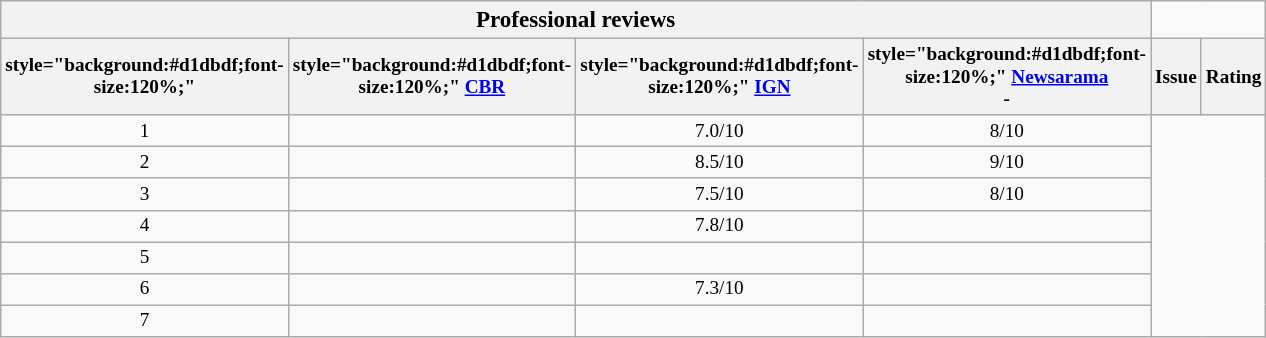<table class="wikitable floatright" style="width:24.2em; font-size: 80%; text-align: center;">
<tr>
<th colspan="4" style="font-size:120%;">Professional reviews</th>
</tr>
<tr>
<th>style="background:#d1dbdf;font-size:120%;" </th>
<th>style="background:#d1dbdf;font-size:120%;"  <a href='#'>CBR</a></th>
<th>style="background:#d1dbdf;font-size:120%;"  <a href='#'>IGN</a></th>
<th>style="background:#d1dbdf;font-size:120%;"  <a href='#'>Newsarama</a><br>-</th>
<th>Issue</th>
<th colspan="3">Rating</th>
</tr>
<tr>
<td>1</td>
<td></td>
<td>7.0/10</td>
<td>8/10</td>
</tr>
<tr>
<td>2</td>
<td></td>
<td>8.5/10</td>
<td>9/10</td>
</tr>
<tr>
<td>3</td>
<td></td>
<td>7.5/10</td>
<td>8/10</td>
</tr>
<tr>
<td>4</td>
<td></td>
<td>7.8/10</td>
<td></td>
</tr>
<tr>
<td>5</td>
<td></td>
<td></td>
<td></td>
</tr>
<tr>
<td>6</td>
<td></td>
<td>7.3/10</td>
<td></td>
</tr>
<tr>
<td>7</td>
<td></td>
<td></td>
<td></td>
</tr>
</table>
